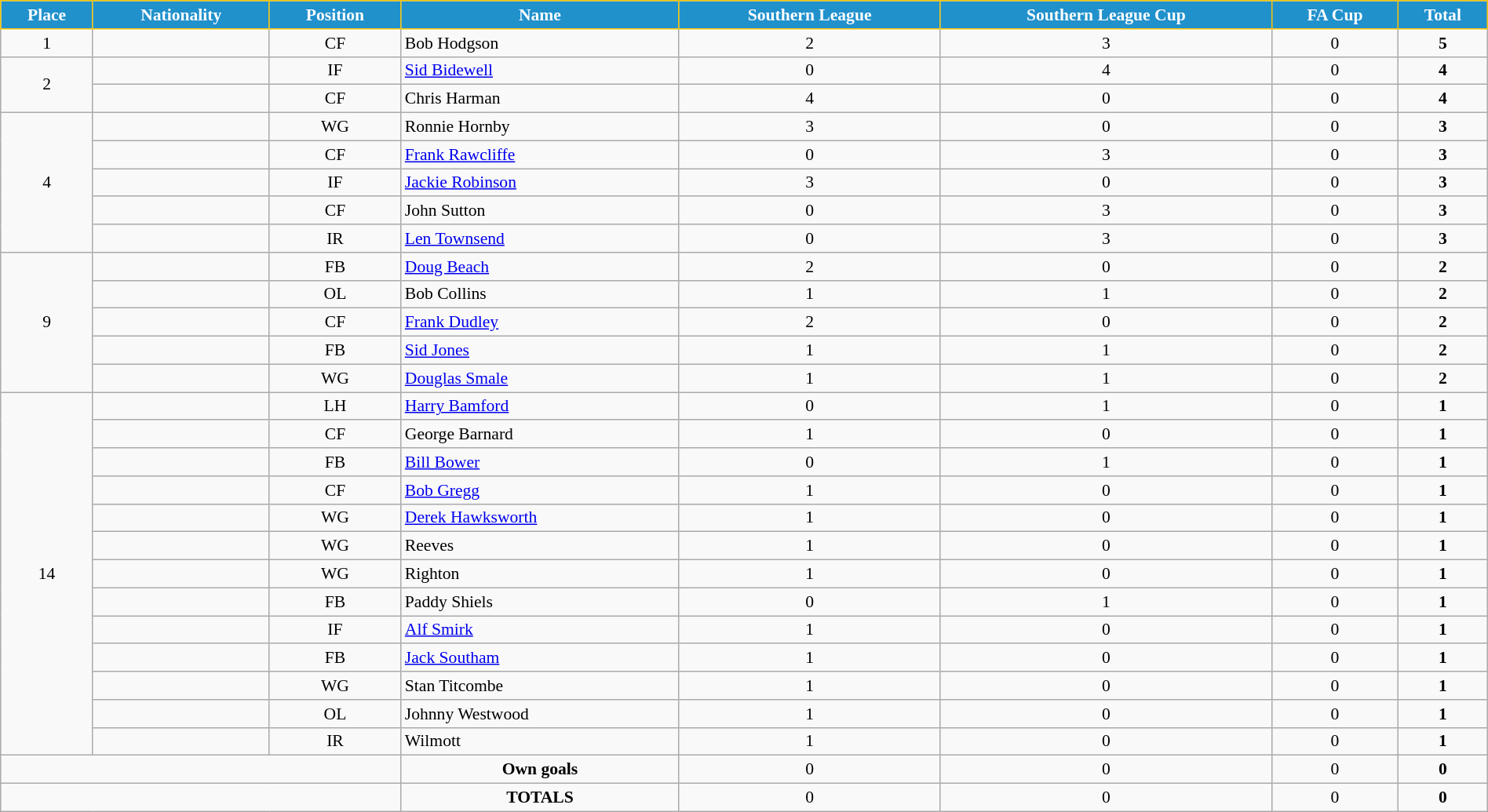<table class="wikitable" style="text-align:center; font-size:90%; width:100%;">
<tr>
<th style="background:#2191CC; color:white; border:1px solid #F7C408; text-align:center;">Place</th>
<th style="background:#2191CC; color:white; border:1px solid #F7C408; text-align:center;">Nationality</th>
<th style="background:#2191CC; color:white; border:1px solid #F7C408; text-align:center;">Position</th>
<th style="background:#2191CC; color:white; border:1px solid #F7C408; text-align:center;">Name</th>
<th style="background:#2191CC; color:white; border:1px solid #F7C408; text-align:center;">Southern League</th>
<th style="background:#2191CC; color:white; border:1px solid #F7C408; text-align:center;">Southern League Cup</th>
<th style="background:#2191CC; color:white; border:1px solid #F7C408; text-align:center;">FA Cup</th>
<th style="background:#2191CC; color:white; border:1px solid #F7C408; text-align:center;">Total</th>
</tr>
<tr>
<td>1</td>
<td></td>
<td>CF</td>
<td align="left">Bob Hodgson</td>
<td>2</td>
<td>3</td>
<td>0</td>
<td><strong>5</strong></td>
</tr>
<tr>
<td rowspan="2">2</td>
<td></td>
<td>IF</td>
<td align="left"><a href='#'>Sid Bidewell</a></td>
<td>0</td>
<td>4</td>
<td>0</td>
<td><strong>4</strong></td>
</tr>
<tr>
<td></td>
<td>CF</td>
<td align="left">Chris Harman</td>
<td>4</td>
<td>0</td>
<td>0</td>
<td><strong>4</strong></td>
</tr>
<tr>
<td rowspan="5">4</td>
<td></td>
<td>WG</td>
<td align="left">Ronnie Hornby</td>
<td>3</td>
<td>0</td>
<td>0</td>
<td><strong>3</strong></td>
</tr>
<tr>
<td></td>
<td>CF</td>
<td align="left"><a href='#'>Frank Rawcliffe</a></td>
<td>0</td>
<td>3</td>
<td>0</td>
<td><strong>3</strong></td>
</tr>
<tr>
<td></td>
<td>IF</td>
<td align="left"><a href='#'>Jackie Robinson</a></td>
<td>3</td>
<td>0</td>
<td>0</td>
<td><strong>3</strong></td>
</tr>
<tr>
<td></td>
<td>CF</td>
<td align="left">John Sutton</td>
<td>0</td>
<td>3</td>
<td>0</td>
<td><strong>3</strong></td>
</tr>
<tr>
<td></td>
<td>IR</td>
<td align="left"><a href='#'>Len Townsend</a></td>
<td>0</td>
<td>3</td>
<td>0</td>
<td><strong>3</strong></td>
</tr>
<tr>
<td rowspan="5">9</td>
<td></td>
<td>FB</td>
<td align="left"><a href='#'>Doug Beach</a></td>
<td>2</td>
<td>0</td>
<td>0</td>
<td><strong>2</strong></td>
</tr>
<tr>
<td></td>
<td>OL</td>
<td align="left">Bob Collins</td>
<td>1</td>
<td>1</td>
<td>0</td>
<td><strong>2</strong></td>
</tr>
<tr>
<td></td>
<td>CF</td>
<td align="left"><a href='#'>Frank Dudley</a></td>
<td>2</td>
<td>0</td>
<td>0</td>
<td><strong>2</strong></td>
</tr>
<tr>
<td></td>
<td>FB</td>
<td align="left"><a href='#'>Sid Jones</a></td>
<td>1</td>
<td>1</td>
<td>0</td>
<td><strong>2</strong></td>
</tr>
<tr>
<td></td>
<td>WG</td>
<td align="left"><a href='#'>Douglas Smale</a></td>
<td>1</td>
<td>1</td>
<td>0</td>
<td><strong>2</strong></td>
</tr>
<tr>
<td rowspan="13">14</td>
<td></td>
<td>LH</td>
<td align="left"><a href='#'>Harry Bamford</a></td>
<td>0</td>
<td>1</td>
<td>0</td>
<td><strong>1</strong></td>
</tr>
<tr>
<td></td>
<td>CF</td>
<td align="left">George Barnard</td>
<td>1</td>
<td>0</td>
<td>0</td>
<td><strong>1</strong></td>
</tr>
<tr>
<td></td>
<td>FB</td>
<td align="left"><a href='#'>Bill Bower</a></td>
<td>0</td>
<td>1</td>
<td>0</td>
<td><strong>1</strong></td>
</tr>
<tr>
<td></td>
<td>CF</td>
<td align="left"><a href='#'>Bob Gregg</a></td>
<td>1</td>
<td>0</td>
<td>0</td>
<td><strong>1</strong></td>
</tr>
<tr>
<td></td>
<td>WG</td>
<td align="left"><a href='#'>Derek Hawksworth</a></td>
<td>1</td>
<td>0</td>
<td>0</td>
<td><strong>1</strong></td>
</tr>
<tr>
<td></td>
<td>WG</td>
<td align="left">Reeves</td>
<td>1</td>
<td>0</td>
<td>0</td>
<td><strong>1</strong></td>
</tr>
<tr>
<td></td>
<td>WG</td>
<td align="left">Righton</td>
<td>1</td>
<td>0</td>
<td>0</td>
<td><strong>1</strong></td>
</tr>
<tr>
<td></td>
<td>FB</td>
<td align="left">Paddy Shiels</td>
<td>0</td>
<td>1</td>
<td>0</td>
<td><strong>1</strong></td>
</tr>
<tr>
<td></td>
<td>IF</td>
<td align="left"><a href='#'>Alf Smirk</a></td>
<td>1</td>
<td>0</td>
<td>0</td>
<td><strong>1</strong></td>
</tr>
<tr>
<td></td>
<td>FB</td>
<td align="left"><a href='#'>Jack Southam</a></td>
<td>1</td>
<td>0</td>
<td>0</td>
<td><strong>1</strong></td>
</tr>
<tr>
<td></td>
<td>WG</td>
<td align="left">Stan Titcombe</td>
<td>1</td>
<td>0</td>
<td>0</td>
<td><strong>1</strong></td>
</tr>
<tr>
<td></td>
<td>OL</td>
<td align="left">Johnny Westwood</td>
<td>1</td>
<td>0</td>
<td>0</td>
<td><strong>1</strong></td>
</tr>
<tr>
<td></td>
<td>IR</td>
<td align="left">Wilmott</td>
<td>1</td>
<td>0</td>
<td>0</td>
<td><strong>1</strong></td>
</tr>
<tr>
<td colspan="3"></td>
<td><strong>Own goals</strong></td>
<td>0</td>
<td>0</td>
<td>0</td>
<td><strong>0</strong></td>
</tr>
<tr>
<td colspan="3"></td>
<td><strong>TOTALS</strong></td>
<td>0</td>
<td>0</td>
<td>0</td>
<td><strong>0</strong></td>
</tr>
</table>
